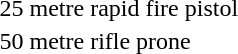<table>
<tr>
<td>25 metre rapid fire pistol <br></td>
<td></td>
<td></td>
<td></td>
</tr>
<tr>
<td>50 metre rifle prone <br></td>
<td></td>
<td></td>
<td></td>
</tr>
</table>
